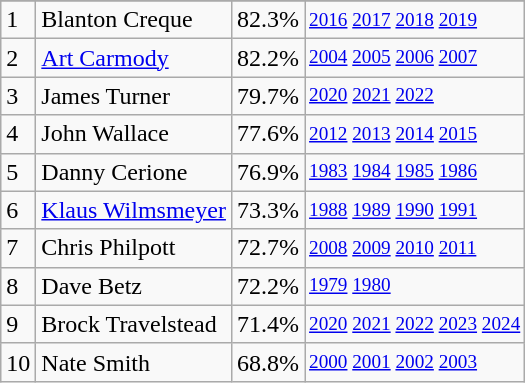<table class="wikitable">
<tr>
</tr>
<tr>
<td>1</td>
<td>Blanton Creque</td>
<td><abbr>82.3%</abbr></td>
<td style="font-size:80%;"><a href='#'>2016</a> <a href='#'>2017</a> <a href='#'>2018</a> <a href='#'>2019</a></td>
</tr>
<tr>
<td>2</td>
<td><a href='#'>Art Carmody</a></td>
<td><abbr>82.2%</abbr></td>
<td style="font-size:80%;"><a href='#'>2004</a> <a href='#'>2005</a> <a href='#'>2006</a> <a href='#'>2007</a></td>
</tr>
<tr>
<td>3</td>
<td>James Turner</td>
<td><abbr>79.7%</abbr></td>
<td style="font-size:80%;"><a href='#'>2020</a> <a href='#'>2021</a> <a href='#'>2022</a></td>
</tr>
<tr>
<td>4</td>
<td>John Wallace</td>
<td><abbr>77.6%</abbr></td>
<td style="font-size:80%;"><a href='#'>2012</a> <a href='#'>2013</a> <a href='#'>2014</a> <a href='#'>2015</a></td>
</tr>
<tr>
<td>5</td>
<td>Danny Cerione</td>
<td><abbr>76.9%</abbr></td>
<td style="font-size:80%;"><a href='#'>1983</a> <a href='#'>1984</a> <a href='#'>1985</a> <a href='#'>1986</a></td>
</tr>
<tr>
<td>6</td>
<td><a href='#'>Klaus Wilmsmeyer</a></td>
<td><abbr>73.3%</abbr></td>
<td style="font-size:80%;"><a href='#'>1988</a> <a href='#'>1989</a> <a href='#'>1990</a> <a href='#'>1991</a></td>
</tr>
<tr>
<td>7</td>
<td>Chris Philpott</td>
<td><abbr>72.7%</abbr></td>
<td style="font-size:80%;"><a href='#'>2008</a> <a href='#'>2009</a> <a href='#'>2010</a> <a href='#'>2011</a></td>
</tr>
<tr>
<td>8</td>
<td>Dave Betz</td>
<td><abbr>72.2%</abbr></td>
<td style="font-size:80%;"><a href='#'>1979</a> <a href='#'>1980</a></td>
</tr>
<tr>
<td>9</td>
<td>Brock Travelstead</td>
<td><abbr>71.4%</abbr></td>
<td style="font-size:80%;"><a href='#'>2020</a> <a href='#'>2021</a> <a href='#'>2022</a> <a href='#'>2023</a> <a href='#'>2024</a></td>
</tr>
<tr>
<td>10</td>
<td>Nate Smith</td>
<td><abbr>68.8%</abbr></td>
<td style="font-size:80%;"><a href='#'>2000</a> <a href='#'>2001</a> <a href='#'>2002</a> <a href='#'>2003</a><br></td>
</tr>
</table>
